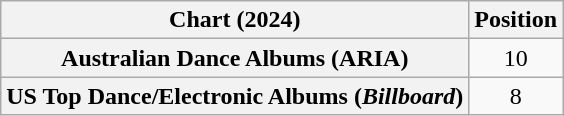<table class="wikitable sortable plainrowheaders" style="text-align:center">
<tr>
<th scope="col">Chart (2024)</th>
<th scope="col">Position</th>
</tr>
<tr>
<th scope="row">Australian Dance Albums (ARIA)</th>
<td>10</td>
</tr>
<tr>
<th scope="row">US Top Dance/Electronic Albums (<em>Billboard</em>)</th>
<td>8</td>
</tr>
</table>
